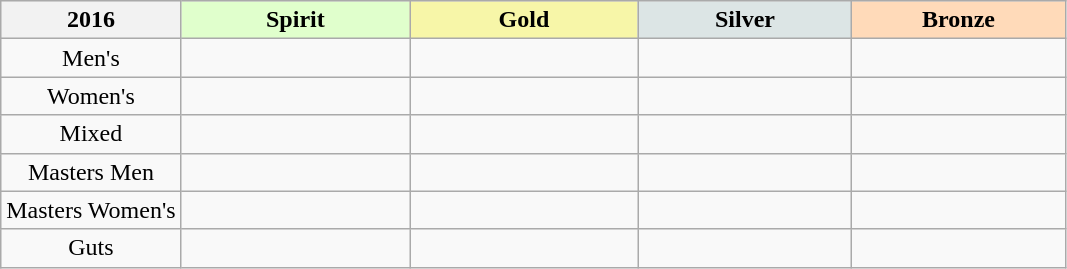<table class="wikitable sortable">
<tr bgcolor="#efefef" align="left">
<th Year>2016</th>
<th width=145 style="background-color: #E0FFCC;">Spirit</th>
<th width=145 style="background-color: #F7F6A8;"> Gold</th>
<th width=135 style="background-color: #DCE5E5;"> Silver</th>
<th width=135 style="background-color: #FFDAB9;"> Bronze</th>
</tr>
<tr>
<td align="center">Men's</td>
<td></td>
<td></td>
<td></td>
<td></td>
</tr>
<tr>
<td align="center">Women's</td>
<td></td>
<td></td>
<td></td>
<td></td>
</tr>
<tr>
<td align="center">Mixed</td>
<td></td>
<td></td>
<td></td>
<td></td>
</tr>
<tr>
<td align="center">Masters Men</td>
<td></td>
<td></td>
<td></td>
<td></td>
</tr>
<tr>
<td align="center">Masters Women's</td>
<td></td>
<td></td>
<td></td>
<td></td>
</tr>
<tr>
<td align="center">Guts</td>
<td></td>
<td></td>
<td></td>
<td></td>
</tr>
</table>
